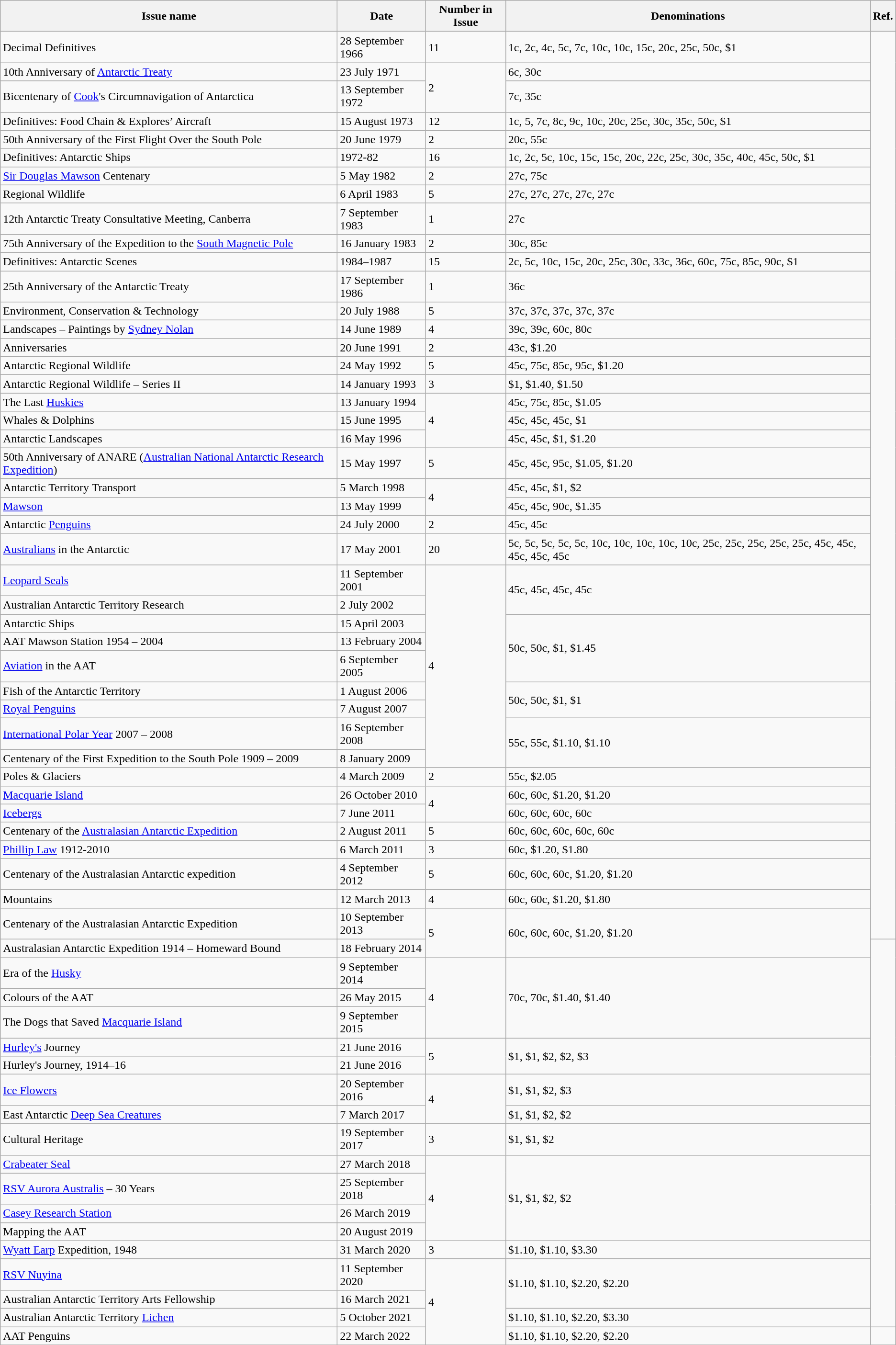<table class="wikitable">
<tr>
<th>Issue name</th>
<th>Date</th>
<th>Number in Issue</th>
<th>Denominations</th>
<th>Ref.</th>
</tr>
<tr>
<td>Decimal Definitives</td>
<td>28 September 1966</td>
<td>11</td>
<td>1c, 2c, 4c, 5c, 7c, 10c, 10c, 15c, 20c, 25c, 50c, $1</td>
<td rowspan="42"></td>
</tr>
<tr>
<td>10th Anniversary of <a href='#'>Antarctic Treaty</a></td>
<td>23 July 1971</td>
<td rowspan="2">2</td>
<td>6c, 30c</td>
</tr>
<tr>
<td>Bicentenary of <a href='#'>Cook</a>'s Circumnavigation of Antarctica</td>
<td>13 September 1972</td>
<td>7c, 35c</td>
</tr>
<tr>
<td>Definitives: Food Chain & Explores’ Aircraft</td>
<td>15 August 1973</td>
<td>12</td>
<td>1c, 5, 7c, 8c, 9c, 10c, 20c, 25c, 30c, 35c, 50c, $1</td>
</tr>
<tr>
<td>50th Anniversary of the First Flight Over the South Pole</td>
<td>20 June 1979</td>
<td>2</td>
<td>20c, 55c</td>
</tr>
<tr>
<td>Definitives: Antarctic Ships</td>
<td>1972-82</td>
<td>16</td>
<td>1c, 2c, 5c, 10c, 15c, 15c, 20c, 22c, 25c, 30c, 35c, 40c, 45c, 50c, $1</td>
</tr>
<tr>
<td><a href='#'>Sir Douglas Mawson</a> Centenary</td>
<td>5 May 1982</td>
<td>2</td>
<td>27c, 75c</td>
</tr>
<tr>
<td>Regional Wildlife</td>
<td>6 April 1983</td>
<td>5</td>
<td>27c, 27c, 27c, 27c, 27c</td>
</tr>
<tr>
<td>12th Antarctic Treaty Consultative Meeting, Canberra</td>
<td>7 September 1983</td>
<td>1</td>
<td>27c</td>
</tr>
<tr>
<td>75th Anniversary of the Expedition to the <a href='#'>South Magnetic Pole</a></td>
<td>16 January 1983</td>
<td>2</td>
<td>30c, 85c</td>
</tr>
<tr>
<td>Definitives: Antarctic Scenes</td>
<td>1984–1987</td>
<td>15</td>
<td>2c, 5c, 10c, 15c, 20c, 25c, 30c, 33c, 36c, 60c, 75c, 85c, 90c, $1</td>
</tr>
<tr>
<td>25th Anniversary of the Antarctic Treaty</td>
<td>17 September 1986</td>
<td>1</td>
<td>36c</td>
</tr>
<tr>
<td>Environment, Conservation & Technology</td>
<td>20 July 1988</td>
<td>5</td>
<td>37c, 37c, 37c, 37c, 37c</td>
</tr>
<tr>
<td>Landscapes – Paintings by <a href='#'>Sydney Nolan</a></td>
<td>14 June 1989</td>
<td>4</td>
<td>39c, 39c, 60c, 80c</td>
</tr>
<tr>
<td>Anniversaries</td>
<td>20 June 1991</td>
<td>2</td>
<td>43c, $1.20</td>
</tr>
<tr>
<td>Antarctic Regional Wildlife</td>
<td>24 May 1992</td>
<td>5</td>
<td>45c, 75c, 85c, 95c, $1.20</td>
</tr>
<tr>
<td>Antarctic Regional Wildlife – Series II</td>
<td>14 January 1993</td>
<td>3</td>
<td>$1, $1.40, $1.50</td>
</tr>
<tr>
<td>The Last <a href='#'>Huskies</a></td>
<td>13 January 1994</td>
<td rowspan="3">4</td>
<td>45c, 75c, 85c, $1.05</td>
</tr>
<tr>
<td>Whales & Dolphins</td>
<td>15 June 1995</td>
<td>45c, 45c, 45c, $1</td>
</tr>
<tr>
<td>Antarctic Landscapes</td>
<td>16 May 1996</td>
<td>45c, 45c, $1, $1.20</td>
</tr>
<tr>
<td>50th Anniversary of ANARE (<a href='#'>Australian National Antarctic Research Expedition</a>)</td>
<td>15 May 1997</td>
<td>5</td>
<td>45c, 45c, 95c, $1.05, $1.20</td>
</tr>
<tr>
<td>Antarctic Territory Transport</td>
<td>5 March 1998</td>
<td rowspan="2">4</td>
<td>45c, 45c, $1, $2</td>
</tr>
<tr>
<td><a href='#'>Mawson</a></td>
<td>13 May 1999</td>
<td>45c, 45c, 90c, $1.35</td>
</tr>
<tr>
<td>Antarctic <a href='#'>Penguins</a></td>
<td>24 July 2000</td>
<td>2</td>
<td>45c, 45c</td>
</tr>
<tr>
<td><a href='#'>Australians</a> in the Antarctic</td>
<td>17 May 2001</td>
<td>20</td>
<td>5c, 5c, 5c, 5c, 5c, 10c, 10c, 10c, 10c, 10c, 25c, 25c, 25c, 25c, 25c, 45c, 45c, 45c, 45c, 45c</td>
</tr>
<tr>
<td><a href='#'>Leopard Seals</a></td>
<td>11 September 2001</td>
<td rowspan="9">4</td>
<td rowspan="2">45c, 45c, 45c, 45c</td>
</tr>
<tr>
<td>Australian Antarctic Territory Research</td>
<td>2 July 2002</td>
</tr>
<tr>
<td>Antarctic Ships</td>
<td>15 April 2003</td>
<td rowspan="3">50c, 50c, $1, $1.45</td>
</tr>
<tr>
<td>AAT Mawson Station 1954 – 2004</td>
<td>13 February 2004</td>
</tr>
<tr>
<td><a href='#'>Aviation</a> in the AAT</td>
<td>6 September 2005</td>
</tr>
<tr>
<td>Fish of the Antarctic Territory</td>
<td>1 August 2006</td>
<td rowspan="2">50c, 50c, $1, $1</td>
</tr>
<tr>
<td><a href='#'>Royal Penguins</a></td>
<td>7 August 2007</td>
</tr>
<tr>
<td><a href='#'>International Polar Year</a> 2007 – 2008</td>
<td>16 September 2008</td>
<td rowspan="2">55c, 55c, $1.10, $1.10</td>
</tr>
<tr>
<td>Centenary of the First Expedition to the South Pole 1909 – 2009</td>
<td>8 January 2009</td>
</tr>
<tr>
<td>Poles & Glaciers</td>
<td>4 March 2009</td>
<td>2</td>
<td>55c, $2.05</td>
</tr>
<tr>
<td><a href='#'>Macquarie Island</a></td>
<td>26 October 2010</td>
<td rowspan="2">4</td>
<td>60c, 60c, $1.20, $1.20</td>
</tr>
<tr>
<td><a href='#'>Icebergs</a></td>
<td>7 June 2011</td>
<td>60c, 60c, 60c, 60c</td>
</tr>
<tr>
<td>Centenary of the <a href='#'>Australasian Antarctic Expedition</a></td>
<td>2 August 2011</td>
<td>5</td>
<td>60c, 60c, 60c, 60c, 60c</td>
</tr>
<tr>
<td><a href='#'>Phillip Law</a> 1912-2010</td>
<td>6 March 2011</td>
<td>3</td>
<td>60c, $1.20, $1.80</td>
</tr>
<tr>
<td>Centenary of the Australasian Antarctic expedition</td>
<td>4 September 2012</td>
<td>5</td>
<td>60c, 60c, 60c, $1.20, $1.20</td>
</tr>
<tr>
<td>Mountains</td>
<td>12 March 2013</td>
<td>4</td>
<td>60c, 60c, $1.20, $1.80</td>
</tr>
<tr>
<td>Centenary of the Australasian Antarctic Expedition</td>
<td>10 September 2013</td>
<td rowspan="2">5</td>
<td rowspan="2">60c, 60c, 60c, $1.20, $1.20</td>
</tr>
<tr>
<td>Australasian Antarctic Expedition 1914 – Homeward Bound</td>
<td>18 February 2014</td>
<td rowspan="17"></td>
</tr>
<tr>
<td>Era of the <a href='#'>Husky</a></td>
<td>9 September 2014</td>
<td rowspan="3">4</td>
<td rowspan="3">70c, 70c, $1.40, $1.40</td>
</tr>
<tr>
<td>Colours of the AAT</td>
<td>26 May 2015</td>
</tr>
<tr>
<td>The Dogs that Saved <a href='#'>Macquarie Island</a></td>
<td>9 September 2015</td>
</tr>
<tr>
<td><a href='#'>Hurley's</a> Journey</td>
<td>21 June 2016</td>
<td rowspan="2">5</td>
<td rowspan="2">$1, $1, $2, $2, $3</td>
</tr>
<tr>
<td>Hurley's Journey, 1914–16</td>
<td>21 June 2016</td>
</tr>
<tr>
<td><a href='#'>Ice Flowers</a></td>
<td>20 September 2016</td>
<td rowspan="2">4</td>
<td>$1, $1, $2, $3</td>
</tr>
<tr>
<td>East Antarctic <a href='#'>Deep Sea Creatures</a></td>
<td>7 March 2017</td>
<td>$1, $1, $2, $2</td>
</tr>
<tr>
<td>Cultural Heritage</td>
<td>19 September 2017</td>
<td>3</td>
<td>$1, $1, $2</td>
</tr>
<tr>
<td><a href='#'>Crabeater Seal</a></td>
<td>27 March 2018</td>
<td rowspan="4">4</td>
<td rowspan="4">$1, $1, $2, $2</td>
</tr>
<tr>
<td><a href='#'>RSV Aurora Australis</a> – 30 Years</td>
<td>25 September 2018</td>
</tr>
<tr>
<td><a href='#'>Casey Research Station</a></td>
<td>26 March 2019</td>
</tr>
<tr>
<td>Mapping the AAT</td>
<td>20 August 2019</td>
</tr>
<tr>
<td><a href='#'>Wyatt Earp</a> Expedition, 1948</td>
<td>31 March 2020</td>
<td>3</td>
<td>$1.10, $1.10, $3.30</td>
</tr>
<tr>
<td><a href='#'>RSV Nuyina</a></td>
<td>11 September 2020</td>
<td rowspan="4">4</td>
<td rowspan="2">$1.10, $1.10, $2.20, $2.20</td>
</tr>
<tr>
<td>Australian Antarctic Territory Arts Fellowship</td>
<td>16 March 2021</td>
</tr>
<tr>
<td>Australian Antarctic Territory <a href='#'>Lichen</a></td>
<td>5 October 2021</td>
<td>$1.10, $1.10, $2.20, $3.30</td>
</tr>
<tr>
<td>AAT Penguins</td>
<td>22 March 2022</td>
<td>$1.10, $1.10, $2.20, $2.20</td>
<td></td>
</tr>
</table>
